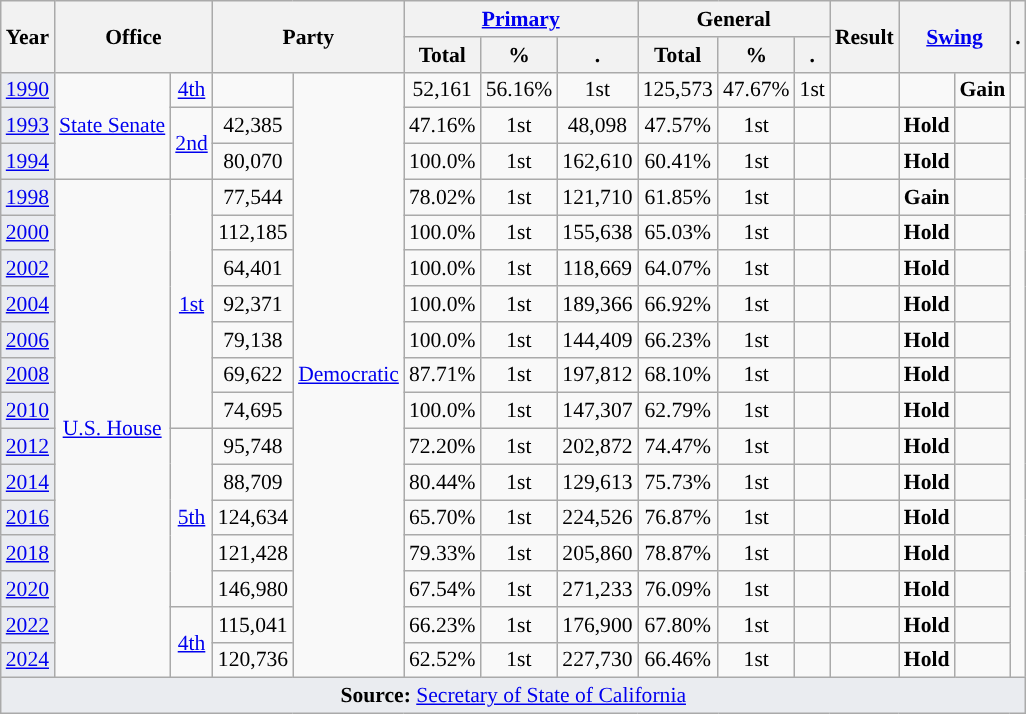<table class="wikitable" style="font-size: 90%; text-align:center;">
<tr>
<th rowspan=2>Year</th>
<th colspan=2 rowspan=2>Office</th>
<th colspan=2 rowspan=2>Party</th>
<th colspan=3><a href='#'>Primary</a></th>
<th colspan=3>General</th>
<th rowspan=2>Result</th>
<th colspan=2 rowspan=2><a href='#'>Swing</a></th>
<th rowspan=2>.</th>
</tr>
<tr>
<th>Total</th>
<th>%</th>
<th>.</th>
<th>Total</th>
<th>%</th>
<th>.</th>
</tr>
<tr>
<td style="background-color:#EAECF0;"><a href='#'>1990</a></td>
<td rowspan=3><a href='#'>State Senate</a></td>
<td><a href='#'>4th</a></td>
<td style="background-color:"></td>
<td rowspan=17><a href='#'>Democratic</a></td>
<td>52,161</td>
<td>56.16%</td>
<td>1st</td>
<td>125,573</td>
<td>47.67%</td>
<td>1st</td>
<td></td>
<td style="background-color:"></td>
<td><strong>Gain</strong></td>
<td></td>
</tr>
<tr>
<td style="background-color:#EAECF0;"><a href='#'>1993</a></td>
<td rowspan=2><a href='#'>2nd</a></td>
<td>42,385</td>
<td>47.16%</td>
<td>1st</td>
<td>48,098</td>
<td>47.57%</td>
<td>1st</td>
<td></td>
<td style="background-color:"></td>
<td><strong>Hold</strong></td>
<td></td>
</tr>
<tr>
<td style="background-color:#EAECF0;"><a href='#'>1994</a></td>
<td>80,070</td>
<td>100.0%</td>
<td>1st</td>
<td>162,610</td>
<td>60.41%</td>
<td>1st</td>
<td></td>
<td style="background-color:"></td>
<td><strong>Hold</strong></td>
<td></td>
</tr>
<tr>
<td style="background-color:#EAECF0;"><a href='#'>1998</a></td>
<td rowspan=14><a href='#'>U.S. House</a></td>
<td rowspan=7><a href='#'>1st</a></td>
<td>77,544</td>
<td>78.02%</td>
<td>1st</td>
<td>121,710</td>
<td>61.85%</td>
<td>1st</td>
<td></td>
<td style="background-color:"></td>
<td><strong>Gain</strong></td>
<td></td>
</tr>
<tr>
<td style="background-color:#EAECF0;"><a href='#'>2000</a></td>
<td>112,185</td>
<td>100.0%</td>
<td>1st</td>
<td>155,638</td>
<td>65.03%</td>
<td>1st</td>
<td></td>
<td style="background-color:"></td>
<td><strong>Hold</strong></td>
<td></td>
</tr>
<tr>
<td style="background-color:#EAECF0;"><a href='#'>2002</a></td>
<td>64,401</td>
<td>100.0%</td>
<td>1st</td>
<td>118,669</td>
<td>64.07%</td>
<td>1st</td>
<td></td>
<td style="background-color:"></td>
<td><strong>Hold</strong></td>
<td></td>
</tr>
<tr>
<td style="background-color:#EAECF0;"><a href='#'>2004</a></td>
<td>92,371</td>
<td>100.0%</td>
<td>1st</td>
<td>189,366</td>
<td>66.92%</td>
<td>1st</td>
<td></td>
<td style="background-color:"></td>
<td><strong>Hold</strong></td>
<td></td>
</tr>
<tr>
<td style="background-color:#EAECF0;"><a href='#'>2006</a></td>
<td>79,138</td>
<td>100.0%</td>
<td>1st</td>
<td>144,409</td>
<td>66.23%</td>
<td>1st</td>
<td></td>
<td style="background-color:"></td>
<td><strong>Hold</strong></td>
<td></td>
</tr>
<tr>
<td style="background-color:#EAECF0;"><a href='#'>2008</a></td>
<td>69,622</td>
<td>87.71%</td>
<td>1st</td>
<td>197,812</td>
<td>68.10%</td>
<td>1st</td>
<td></td>
<td style="background-color:"></td>
<td><strong>Hold</strong></td>
<td></td>
</tr>
<tr>
<td style="background-color:#EAECF0;"><a href='#'>2010</a></td>
<td>74,695</td>
<td>100.0%</td>
<td>1st</td>
<td>147,307</td>
<td>62.79%</td>
<td>1st</td>
<td></td>
<td style="background-color:"></td>
<td><strong>Hold</strong></td>
<td></td>
</tr>
<tr>
<td style="background-color:#EAECF0;"><a href='#'>2012</a></td>
<td rowspan=5><a href='#'>5th</a></td>
<td>95,748</td>
<td>72.20%</td>
<td>1st</td>
<td>202,872</td>
<td>74.47%</td>
<td>1st</td>
<td></td>
<td style="background-color:"></td>
<td><strong>Hold</strong></td>
<td></td>
</tr>
<tr>
<td style="background-color:#EAECF0;"><a href='#'>2014</a></td>
<td>88,709</td>
<td>80.44%</td>
<td>1st</td>
<td>129,613</td>
<td>75.73%</td>
<td>1st</td>
<td></td>
<td style="background-color:"></td>
<td><strong>Hold</strong></td>
<td></td>
</tr>
<tr>
<td style="background-color:#EAECF0;"><a href='#'>2016</a></td>
<td>124,634</td>
<td>65.70%</td>
<td>1st</td>
<td>224,526</td>
<td>76.87%</td>
<td>1st</td>
<td></td>
<td style="background-color:"></td>
<td><strong>Hold</strong></td>
<td></td>
</tr>
<tr>
<td style="background-color:#EAECF0;"><a href='#'>2018</a></td>
<td>121,428</td>
<td>79.33%</td>
<td>1st</td>
<td>205,860</td>
<td>78.87%</td>
<td>1st</td>
<td></td>
<td style="background-color:"></td>
<td><strong>Hold</strong></td>
<td></td>
</tr>
<tr>
<td style="background-color:#EAECF0;"><a href='#'>2020</a></td>
<td>146,980</td>
<td>67.54%</td>
<td>1st</td>
<td>271,233</td>
<td>76.09%</td>
<td>1st</td>
<td></td>
<td style="background-color:"></td>
<td><strong>Hold</strong></td>
<td></td>
</tr>
<tr>
<td style="background-color:#EAECF0;"><a href='#'>2022</a></td>
<td rowspan=2><a href='#'>4th</a></td>
<td>115,041</td>
<td>66.23%</td>
<td>1st</td>
<td>176,900</td>
<td>67.80%</td>
<td>1st</td>
<td></td>
<td style="background-color:"></td>
<td><strong>Hold</strong></td>
<td></td>
</tr>
<tr>
<td style="background-color:#EAECF0;"><a href='#'>2024</a></td>
<td>120,736</td>
<td>62.52%</td>
<td>1st</td>
<td>227,730</td>
<td>66.46%</td>
<td>1st</td>
<td></td>
<td style="background-color:"></td>
<td><strong>Hold</strong></td>
<td></td>
</tr>
<tr>
<td style="background-color:#EAECF0;" colspan=15><strong>Source:</strong> <a href='#'>Secretary of State of California</a>  </td>
</tr>
</table>
